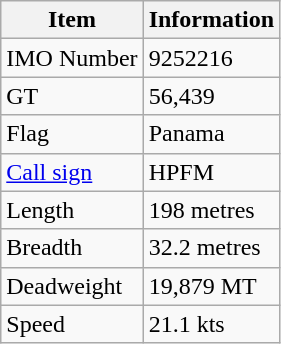<table class="wikitable">
<tr>
<th>Item</th>
<th>Information</th>
</tr>
<tr>
<td>IMO Number</td>
<td>9252216</td>
</tr>
<tr>
<td>GT</td>
<td>56,439</td>
</tr>
<tr>
<td>Flag</td>
<td>Panama</td>
</tr>
<tr>
<td><a href='#'>Call sign</a></td>
<td>HPFM</td>
</tr>
<tr>
<td>Length</td>
<td>198 metres</td>
</tr>
<tr>
<td>Breadth</td>
<td>32.2 metres</td>
</tr>
<tr>
<td>Deadweight</td>
<td>19,879 MT</td>
</tr>
<tr>
<td>Speed</td>
<td>21.1 kts</td>
</tr>
</table>
